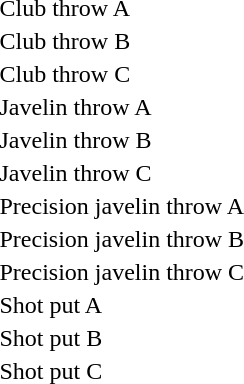<table>
<tr>
<td>Club throw A<br></td>
<td></td>
<td></td>
<td></td>
</tr>
<tr>
<td>Club throw B<br></td>
<td></td>
<td></td>
<td></td>
</tr>
<tr>
<td>Club throw C<br></td>
<td></td>
<td></td>
<td></td>
</tr>
<tr>
<td>Javelin throw A<br></td>
<td></td>
<td></td>
<td></td>
</tr>
<tr>
<td>Javelin throw B<br></td>
<td></td>
<td></td>
<td></td>
</tr>
<tr>
<td>Javelin throw C<br></td>
<td></td>
<td></td>
<td></td>
</tr>
<tr>
<td>Precision javelin throw A<br></td>
<td></td>
<td></td>
<td></td>
</tr>
<tr>
<td>Precision javelin throw B<br></td>
<td></td>
<td></td>
<td></td>
</tr>
<tr>
<td>Precision javelin throw C<br></td>
<td></td>
<td></td>
<td></td>
</tr>
<tr>
<td>Shot put A<br></td>
<td></td>
<td></td>
<td></td>
</tr>
<tr>
<td>Shot put B<br></td>
<td></td>
<td></td>
<td></td>
</tr>
<tr>
<td>Shot put C<br></td>
<td></td>
<td></td>
<td></td>
</tr>
</table>
